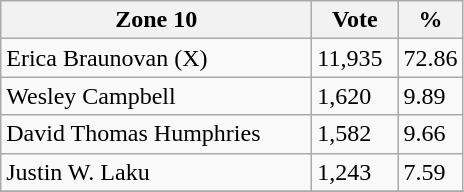<table class="wikitable">
<tr>
<th bgcolor="#DDDDFF" width="200px">Zone 10</th>
<th bgcolor="#DDDDFF" width="50px">Vote</th>
<th bgcolor="#DDDDFF" width="30px">%</th>
</tr>
<tr>
<td>Erica Braunovan (X)</td>
<td>11,935</td>
<td>72.86</td>
</tr>
<tr>
<td>Wesley Campbell</td>
<td>1,620</td>
<td>9.89</td>
</tr>
<tr>
<td>David Thomas Humphries</td>
<td>1,582</td>
<td>9.66</td>
</tr>
<tr>
<td>Justin W. Laku</td>
<td>1,243</td>
<td>7.59</td>
</tr>
<tr>
</tr>
</table>
